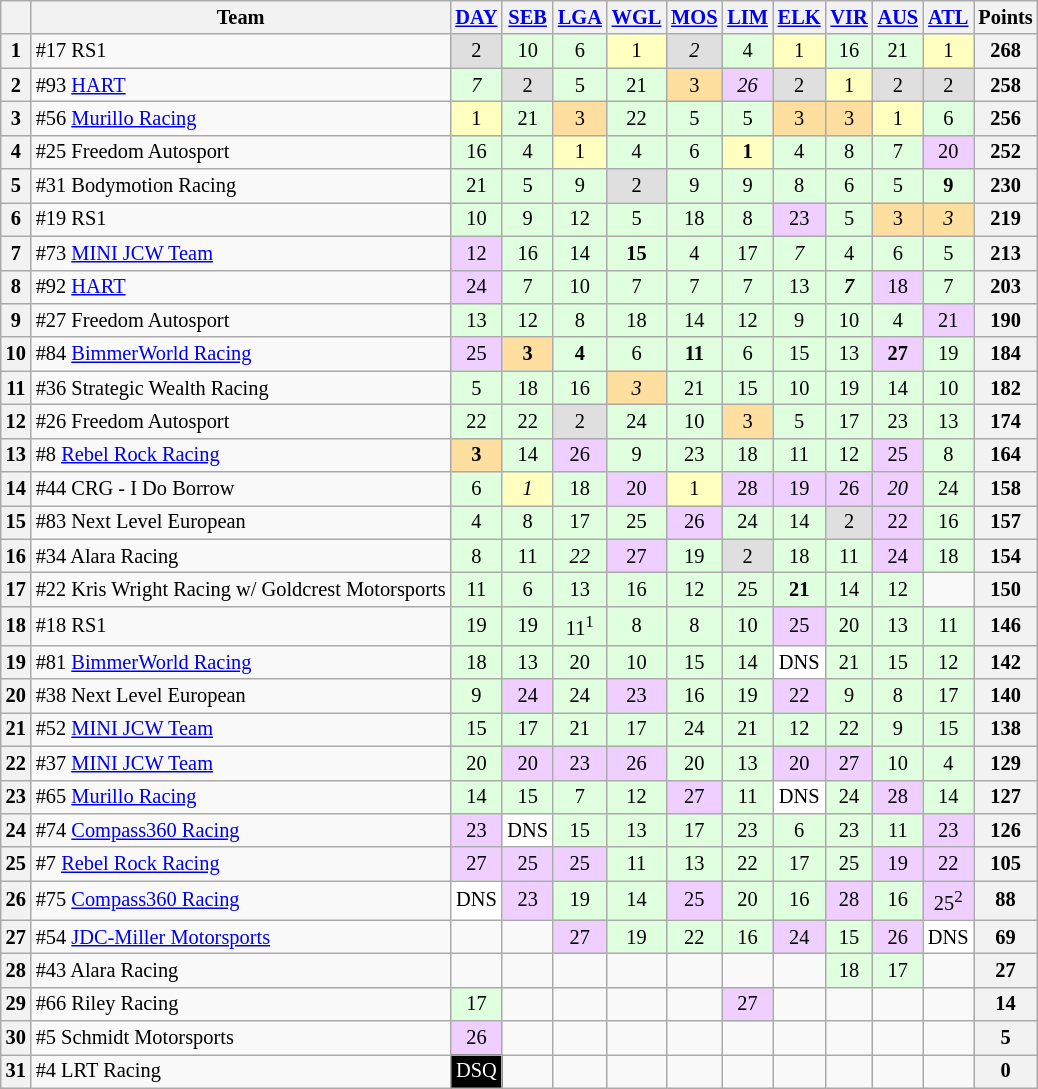<table class="wikitable" style="font-size:85%; text-align:center">
<tr style="background:#f9f9f9; vertical-align:top;">
<th valign=middle></th>
<th valign=middle>Team</th>
<th><a href='#'>DAY</a></th>
<th><a href='#'>SEB</a></th>
<th><a href='#'>LGA</a></th>
<th><a href='#'>WGL</a></th>
<th><a href='#'>MOS</a></th>
<th><a href='#'>LIM</a></th>
<th><a href='#'>ELK</a></th>
<th><a href='#'>VIR</a></th>
<th><a href='#'>AUS</a></th>
<th><a href='#'>ATL</a></th>
<th valign=middle>Points</th>
</tr>
<tr>
<th>1</th>
<td align=left>#17 RS1</td>
<td style="background:#dfdfdf;">2</td>
<td style="background:#dfffdf;">10</td>
<td style="background:#dfffdf;">6</td>
<td style="background:#ffffbf;">1</td>
<td style="background:#dfdfdf;"><em>2</em></td>
<td style="background:#dfffdf;">4</td>
<td style="background:#ffffbf;">1</td>
<td style="background:#dfffdf;">16</td>
<td style="background:#dfffdf;">21</td>
<td style="background:#ffffbf;">1</td>
<th>268</th>
</tr>
<tr>
<th>2</th>
<td align=left>#93 <a href='#'>HART</a></td>
<td style="background:#dfffdf;"><em>7</em></td>
<td style="background:#dfdfdf;">2</td>
<td style="background:#dfffdf;">5</td>
<td style="background:#dfffdf;">21</td>
<td style="background:#ffdf9f;">3</td>
<td style="background:#efcfff;"><em>26</em></td>
<td style="background:#dfdfdf;">2</td>
<td style="background:#ffffbf;">1</td>
<td style="background:#dfdfdf;">2</td>
<td style="background:#dfdfdf;">2</td>
<th>258</th>
</tr>
<tr>
<th>3</th>
<td align=left>#56 <a href='#'>Murillo Racing</a></td>
<td style="background:#ffffbf;">1</td>
<td style="background:#dfffdf;">21</td>
<td style="background:#ffdf9f;">3</td>
<td style="background:#dfffdf;">22</td>
<td style="background:#dfffdf;">5</td>
<td style="background:#dfffdf;">5</td>
<td style="background:#ffdf9f;">3</td>
<td style="background:#ffdf9f;">3</td>
<td style="background:#ffffbf;">1</td>
<td style="background:#dfffdf;">6</td>
<th>256</th>
</tr>
<tr>
<th>4</th>
<td align=left>#25 Freedom Autosport</td>
<td style="background:#dfffdf;">16</td>
<td style="background:#dfffdf;">4</td>
<td style="background:#ffffbf;">1</td>
<td style="background:#dfffdf;">4</td>
<td style="background:#dfffdf;">6</td>
<td style="background:#ffffbf;"><strong>1</strong></td>
<td style="background:#dfffdf;">4</td>
<td style="background:#dfffdf;">8</td>
<td style="background:#dfffdf;">7</td>
<td style="background:#efcfff;">20</td>
<th>252</th>
</tr>
<tr>
<th>5</th>
<td align=left>#31 Bodymotion Racing</td>
<td style="background:#dfffdf;">21</td>
<td style="background:#dfffdf;">5</td>
<td style="background:#dfffdf;">9</td>
<td style="background:#dfdfdf;">2</td>
<td style="background:#dfffdf;">9</td>
<td style="background:#dfffdf;">9</td>
<td style="background:#dfffdf;">8</td>
<td style="background:#dfffdf;">6</td>
<td style="background:#dfffdf;">5</td>
<td style="background:#dfffdf;"><strong>9</strong></td>
<th>230</th>
</tr>
<tr>
<th>6</th>
<td align=left>#19 RS1</td>
<td style="background:#dfffdf;">10</td>
<td style="background:#dfffdf;">9</td>
<td style="background:#dfffdf;">12</td>
<td style="background:#dfffdf;">5</td>
<td style="background:#dfffdf;">18</td>
<td style="background:#dfffdf;">8</td>
<td style="background:#efcfff;">23</td>
<td style="background:#dfffdf;">5</td>
<td style="background:#ffdf9f;">3</td>
<td style="background:#ffdf9f;"><em>3</em></td>
<th>219</th>
</tr>
<tr>
<th>7</th>
<td align=left>#73 <a href='#'>MINI JCW Team</a></td>
<td style="background:#efcfff;">12</td>
<td style="background:#dfffdf;">16</td>
<td style="background:#dfffdf;">14</td>
<td style="background:#dfffdf;"><strong>15</strong></td>
<td style="background:#dfffdf;">4</td>
<td style="background:#dfffdf;">17</td>
<td style="background:#dfffdf;"><em>7</em></td>
<td style="background:#dfffdf;">4</td>
<td style="background:#dfffdf;">6</td>
<td style="background:#dfffdf;">5</td>
<th>213</th>
</tr>
<tr>
<th>8</th>
<td align=left>#92 <a href='#'>HART</a></td>
<td style="background:#efcfff;">24</td>
<td style="background:#dfffdf;">7</td>
<td style="background:#dfffdf;">10</td>
<td style="background:#dfffdf;">7</td>
<td style="background:#dfffdf;">7</td>
<td style="background:#dfffdf;">7</td>
<td style="background:#dfffdf;">13</td>
<td style="background:#dfffdf;"><strong><em>7</em></strong></td>
<td style="background:#efcfff;">18</td>
<td style="background:#dfffdf;">7</td>
<th>203</th>
</tr>
<tr>
<th>9</th>
<td align=left>#27 Freedom Autosport</td>
<td style="background:#dfffdf;">13</td>
<td style="background:#dfffdf;">12</td>
<td style="background:#dfffdf;">8</td>
<td style="background:#dfffdf;">18</td>
<td style="background:#dfffdf;">14</td>
<td style="background:#dfffdf;">12</td>
<td style="background:#dfffdf;">9</td>
<td style="background:#dfffdf;">10</td>
<td style="background:#dfffdf;">4</td>
<td style="background:#efcfff;">21</td>
<th>190</th>
</tr>
<tr>
<th>10</th>
<td align=left>#84 <a href='#'>BimmerWorld Racing</a></td>
<td style="background:#efcfff;">25</td>
<td style="background:#ffdf9f;"><strong>3</strong></td>
<td style="background:#dfffdf;"><strong>4</strong></td>
<td style="background:#dfffdf;">6</td>
<td style="background:#dfffdf;"><strong>11</strong></td>
<td style="background:#dfffdf;">6</td>
<td style="background:#dfffdf;">15</td>
<td style="background:#dfffdf;">13</td>
<td style="background:#efcfff;"><strong>27</strong></td>
<td style="background:#dfffdf;">19</td>
<th>184</th>
</tr>
<tr>
<th>11</th>
<td align=left>#36 Strategic Wealth Racing</td>
<td style="background:#dfffdf;">5</td>
<td style="background:#dfffdf;">18</td>
<td style="background:#dfffdf;">16</td>
<td style="background:#ffdf9f;"><em>3</em></td>
<td style="background:#dfffdf;">21</td>
<td style="background:#dfffdf;">15</td>
<td style="background:#dfffdf;">10</td>
<td style="background:#dfffdf;">19</td>
<td style="background:#dfffdf;">14</td>
<td style="background:#dfffdf;">10</td>
<th>182</th>
</tr>
<tr>
<th>12</th>
<td align=left>#26 Freedom Autosport</td>
<td style="background:#dfffdf;">22</td>
<td style="background:#dfffdf;">22</td>
<td style="background:#dfdfdf;">2</td>
<td style="background:#dfffdf;">24</td>
<td style="background:#dfffdf;">10</td>
<td style="background:#ffdf9f;">3</td>
<td style="background:#dfffdf;">5</td>
<td style="background:#dfffdf;">17</td>
<td style="background:#dfffdf;">23</td>
<td style="background:#dfffdf;">13</td>
<th>174</th>
</tr>
<tr>
<th>13</th>
<td align=left>#8 <a href='#'>Rebel Rock Racing</a></td>
<td style="background:#ffdf9f;"><strong>3</strong></td>
<td style="background:#dfffdf;">14</td>
<td style="background:#efcfff;">26</td>
<td style="background:#dfffdf;">9</td>
<td style="background:#dfffdf;">23</td>
<td style="background:#dfffdf;">18</td>
<td style="background:#dfffdf;">11</td>
<td style="background:#dfffdf;">12</td>
<td style="background:#efcfff;">25</td>
<td style="background:#dfffdf;">8</td>
<th>164</th>
</tr>
<tr>
<th>14</th>
<td align=left>#44 CRG - I Do Borrow</td>
<td style="background:#dfffdf;">6</td>
<td style="background:#ffffbf;"><em>1</em></td>
<td style="background:#dfffdf;">18</td>
<td style="background:#efcfff;">20</td>
<td style="background:#ffffbf;">1</td>
<td style="background:#efcfff;">28</td>
<td style="background:#efcfff;">19</td>
<td style="background:#efcfff;">26</td>
<td style="background:#efcfff;"><em>20</em></td>
<td style="background:#dfffdf;">24</td>
<th>158</th>
</tr>
<tr>
<th>15</th>
<td align=left>#83 Next Level European</td>
<td style="background:#dfffdf;">4</td>
<td style="background:#dfffdf;">8</td>
<td style="background:#dfffdf;">17</td>
<td style="background:#dfffdf;">25</td>
<td style="background:#efcfff;">26</td>
<td style="background:#dfffdf;">24</td>
<td style="background:#dfffdf;">14</td>
<td style="background:#dfdfdf;">2</td>
<td style="background:#efcfff;">22</td>
<td style="background:#dfffdf;">16</td>
<th>157</th>
</tr>
<tr>
<th>16</th>
<td align=left>#34 Alara Racing</td>
<td style="background:#dfffdf;">8</td>
<td style="background:#dfffdf;">11</td>
<td style="background:#dfffdf;"><em>22</em></td>
<td style="background:#efcfff;">27</td>
<td style="background:#dfffdf;">19</td>
<td style="background:#dfdfdf;">2</td>
<td style="background:#dfffdf;">18</td>
<td style="background:#dfffdf;">11</td>
<td style="background:#efcfff;">24</td>
<td style="background:#dfffdf;">18</td>
<th>154</th>
</tr>
<tr>
<th>17</th>
<td align=left>#22 Kris Wright Racing w/ Goldcrest Motorsports</td>
<td style="background:#dfffdf;">11</td>
<td style="background:#dfffdf;">6</td>
<td style="background:#dfffdf;">13</td>
<td style="background:#dfffdf;">16</td>
<td style="background:#dfffdf;">12</td>
<td style="background:#dfffdf;">25</td>
<td style="background:#dfffdf;"><strong>21</strong></td>
<td style="background:#dfffdf;">14</td>
<td style="background:#dfffdf;">12</td>
<td></td>
<th>150</th>
</tr>
<tr>
<th>18</th>
<td align=left>#18 RS1</td>
<td style="background:#dfffdf;">19</td>
<td style="background:#dfffdf;">19</td>
<td style="background:#dfffdf;">11<sup>1</sup></td>
<td style="background:#dfffdf;">8</td>
<td style="background:#dfffdf;">8</td>
<td style="background:#dfffdf;">10</td>
<td style="background:#efcfff;">25</td>
<td style="background:#dfffdf;">20</td>
<td style="background:#dfffdf;">13</td>
<td style="background:#dfffdf;">11</td>
<th>146</th>
</tr>
<tr>
<th>19</th>
<td align=left>#81 <a href='#'>BimmerWorld Racing</a></td>
<td style="background:#dfffdf;">18</td>
<td style="background:#dfffdf;">13</td>
<td style="background:#dfffdf;">20</td>
<td style="background:#dfffdf;">10</td>
<td style="background:#dfffdf;">15</td>
<td style="background:#dfffdf;">14</td>
<td style="background:#ffffff;">DNS</td>
<td style="background:#dfffdf;">21</td>
<td style="background:#dfffdf;">15</td>
<td style="background:#dfffdf;">12</td>
<th>142</th>
</tr>
<tr>
<th>20</th>
<td align=left>#38 Next Level European</td>
<td style="background:#dfffdf;">9</td>
<td style="background:#efcfff;">24</td>
<td style="background:#dfffdf;">24</td>
<td style="background:#efcfff;">23</td>
<td style="background:#dfffdf;">16</td>
<td style="background:#dfffdf;">19</td>
<td style="background:#efcfff;">22</td>
<td style="background:#dfffdf;">9</td>
<td style="background:#dfffdf;">8</td>
<td style="background:#dfffdf;">17</td>
<th>140</th>
</tr>
<tr>
<th>21</th>
<td align=left>#52 <a href='#'>MINI JCW Team</a></td>
<td style="background:#dfffdf;">15</td>
<td style="background:#dfffdf;">17</td>
<td style="background:#dfffdf;">21</td>
<td style="background:#dfffdf;">17</td>
<td style="background:#dfffdf;">24</td>
<td style="background:#dfffdf;">21</td>
<td style="background:#dfffdf;">12</td>
<td style="background:#dfffdf;">22</td>
<td style="background:#dfffdf;">9</td>
<td style="background:#dfffdf;">15</td>
<th>138</th>
</tr>
<tr>
<th>22</th>
<td align=left>#37 <a href='#'>MINI JCW Team</a></td>
<td style="background:#dfffdf;">20</td>
<td style="background:#efcfff;">20</td>
<td style="background:#efcfff;">23</td>
<td style="background:#efcfff;">26</td>
<td style="background:#dfffdf;">20</td>
<td style="background:#dfffdf;">13</td>
<td style="background:#efcfff;">20</td>
<td style="background:#efcfff;">27</td>
<td style="background:#dfffdf;">10</td>
<td style="background:#dfffdf;">4</td>
<th>129</th>
</tr>
<tr>
<th>23</th>
<td align=left>#65 <a href='#'>Murillo Racing</a></td>
<td style="background:#dfffdf;">14</td>
<td style="background:#dfffdf;">15</td>
<td style="background:#dfffdf;">7</td>
<td style="background:#dfffdf;">12</td>
<td style="background:#efcfff;">27</td>
<td style="background:#dfffdf;">11</td>
<td style="background:#ffffff;">DNS</td>
<td style="background:#dfffdf;">24</td>
<td style="background:#efcfff;">28</td>
<td style="background:#dfffdf;">14</td>
<th>127</th>
</tr>
<tr>
<th>24</th>
<td align=left>#74 <a href='#'>Compass360 Racing</a></td>
<td style="background:#efcfff;">23</td>
<td style="background:#ffffff;">DNS</td>
<td style="background:#dfffdf;">15</td>
<td style="background:#dfffdf;">13</td>
<td style="background:#dfffdf;">17</td>
<td style="background:#dfffdf;">23</td>
<td style="background:#dfffdf;">6</td>
<td style="background:#dfffdf;">23</td>
<td style="background:#dfffdf;">11</td>
<td style="background:#efcfff;">23</td>
<th>126</th>
</tr>
<tr>
<th>25</th>
<td align=left>#7 <a href='#'>Rebel Rock Racing</a></td>
<td style="background:#efcfff;">27</td>
<td style="background:#efcfff;">25</td>
<td style="background:#efcfff;">25</td>
<td style="background:#dfffdf;">11</td>
<td style="background:#dfffdf;">13</td>
<td style="background:#dfffdf;">22</td>
<td style="background:#dfffdf;">17</td>
<td style="background:#dfffdf;">25</td>
<td style="background:#efcfff;">19</td>
<td style="background:#efcfff;">22</td>
<th>105</th>
</tr>
<tr>
<th>26</th>
<td align=left>#75 <a href='#'>Compass360 Racing</a></td>
<td style="background:#ffffff;">DNS</td>
<td style="background:#efcfff;">23</td>
<td style="background:#dfffdf;">19</td>
<td style="background:#dfffdf;">14</td>
<td style="background:#efcfff;">25</td>
<td style="background:#dfffdf;">20</td>
<td style="background:#dfffdf;">16</td>
<td style="background:#efcfff;">28</td>
<td style="background:#dfffdf;">16</td>
<td style="background:#efcfff;">25<sup>2</sup></td>
<th>88</th>
</tr>
<tr>
<th>27</th>
<td align=left>#54 <a href='#'>JDC-Miller Motorsports</a></td>
<td></td>
<td></td>
<td style="background:#efcfff;">27</td>
<td style="background:#dfffdf;">19</td>
<td style="background:#dfffdf;">22</td>
<td style="background:#dfffdf;">16</td>
<td style="background:#efcfff;">24</td>
<td style="background:#dfffdf;">15</td>
<td style="background:#efcfff;">26</td>
<td style="background:#ffffff;">DNS</td>
<th>69</th>
</tr>
<tr>
<th>28</th>
<td align=left>#43 Alara Racing</td>
<td></td>
<td></td>
<td></td>
<td></td>
<td></td>
<td></td>
<td></td>
<td style="background:#dfffdf;">18</td>
<td style="background:#dfffdf;">17</td>
<td></td>
<th>27</th>
</tr>
<tr>
<th>29</th>
<td align=left>#66 Riley Racing</td>
<td style="background:#dfffdf;">17</td>
<td></td>
<td></td>
<td></td>
<td></td>
<td style="background:#efcfff;">27</td>
<td></td>
<td></td>
<td></td>
<td></td>
<th>14</th>
</tr>
<tr>
<th>30</th>
<td align=left>#5 Schmidt Motorsports</td>
<td style="background:#efcfff;">26</td>
<td></td>
<td></td>
<td></td>
<td></td>
<td></td>
<td></td>
<td></td>
<td></td>
<td></td>
<th>5</th>
</tr>
<tr>
<th>31</th>
<td align=left>#4 LRT Racing</td>
<td style="background:#000000; color:white;">DSQ</td>
<td></td>
<td></td>
<td></td>
<td></td>
<td></td>
<td></td>
<td></td>
<td></td>
<td></td>
<th>0</th>
</tr>
</table>
